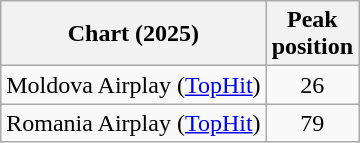<table class="wikitable sortable">
<tr>
<th>Chart (2025)</th>
<th>Peak<br>position</th>
</tr>
<tr>
<td>Moldova Airplay (<a href='#'>TopHit</a>)</td>
<td style="text-align:center;">26</td>
</tr>
<tr>
<td>Romania Airplay (<a href='#'>TopHit</a>)</td>
<td style="text-align:center;">79</td>
</tr>
</table>
